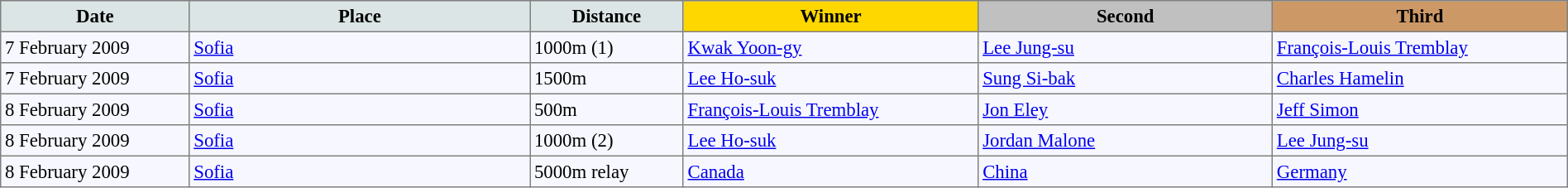<table bgcolor="#f7f8ff" cellpadding="3" cellspacing="0" border="1" style="font-size: 95%; border: gray solid 1px; border-collapse: collapse;">
<tr bgcolor="#CCCCCC">
<td align="center" bgcolor="#DCE5E5" width="150"><strong>Date</strong></td>
<td align="center" bgcolor="#DCE5E5" width="280"><strong>Place</strong></td>
<td align="center" bgcolor="#DCE5E5" width="120"><strong>Distance</strong></td>
<td align="center" bgcolor="gold" width="240"><strong>Winner</strong></td>
<td align="center" bgcolor="silver" width="240"><strong>Second</strong></td>
<td align="center" bgcolor="CC9966" width="240"><strong>Third</strong></td>
</tr>
<tr align="left">
<td>7 February 2009</td>
<td> <a href='#'>Sofia</a></td>
<td>1000m (1)</td>
<td> <a href='#'>Kwak Yoon-gy</a></td>
<td> <a href='#'>Lee Jung-su</a></td>
<td> <a href='#'>François-Louis Tremblay</a></td>
</tr>
<tr align="left">
<td>7 February 2009</td>
<td> <a href='#'>Sofia</a></td>
<td>1500m</td>
<td> <a href='#'>Lee Ho-suk</a></td>
<td> <a href='#'>Sung Si-bak</a></td>
<td> <a href='#'>Charles Hamelin</a></td>
</tr>
<tr align="left">
<td>8 February 2009</td>
<td> <a href='#'>Sofia</a></td>
<td>500m</td>
<td> <a href='#'>François-Louis Tremblay</a></td>
<td> <a href='#'>Jon Eley</a></td>
<td> <a href='#'>Jeff Simon</a></td>
</tr>
<tr align="left">
<td>8 February 2009</td>
<td> <a href='#'>Sofia</a></td>
<td>1000m (2)</td>
<td> <a href='#'>Lee Ho-suk</a></td>
<td> <a href='#'>Jordan Malone</a></td>
<td> <a href='#'>Lee Jung-su</a></td>
</tr>
<tr align="left">
<td>8 February 2009</td>
<td> <a href='#'>Sofia</a></td>
<td>5000m relay</td>
<td> <a href='#'>Canada</a></td>
<td> <a href='#'>China</a></td>
<td> <a href='#'>Germany</a></td>
</tr>
</table>
